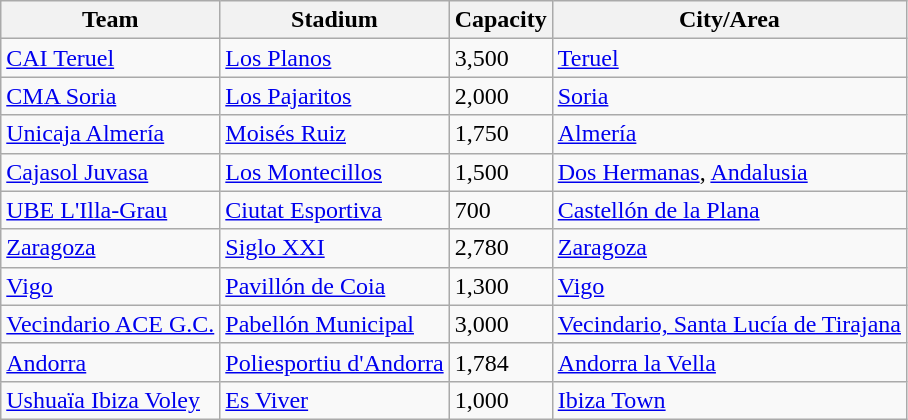<table class="wikitable sortable">
<tr>
<th>Team</th>
<th>Stadium</th>
<th>Capacity</th>
<th>City/Area</th>
</tr>
<tr>
<td><a href='#'>CAI Teruel</a></td>
<td><a href='#'>Los Planos</a></td>
<td>3,500</td>
<td><a href='#'>Teruel</a></td>
</tr>
<tr>
<td><a href='#'>CMA Soria</a></td>
<td><a href='#'>Los Pajaritos</a></td>
<td>2,000</td>
<td><a href='#'>Soria</a></td>
</tr>
<tr>
<td><a href='#'>Unicaja Almería</a></td>
<td><a href='#'>Moisés Ruiz</a></td>
<td>1,750</td>
<td><a href='#'>Almería</a></td>
</tr>
<tr>
<td><a href='#'>Cajasol Juvasa</a></td>
<td><a href='#'>Los Montecillos</a></td>
<td>1,500</td>
<td><a href='#'>Dos Hermanas</a>, <a href='#'>Andalusia</a></td>
</tr>
<tr>
<td><a href='#'>UBE L'Illa-Grau</a></td>
<td><a href='#'>Ciutat Esportiva</a></td>
<td>700</td>
<td><a href='#'>Castellón de la Plana</a></td>
</tr>
<tr>
<td><a href='#'>Zaragoza</a></td>
<td><a href='#'>Siglo XXI</a></td>
<td>2,780</td>
<td><a href='#'>Zaragoza</a></td>
</tr>
<tr>
<td><a href='#'>Vigo</a></td>
<td><a href='#'>Pavillón de Coia</a></td>
<td>1,300</td>
<td><a href='#'>Vigo</a></td>
</tr>
<tr>
<td><a href='#'>Vecindario ACE G.C.</a></td>
<td><a href='#'>Pabellón Municipal</a></td>
<td>3,000</td>
<td><a href='#'>Vecindario, Santa Lucía de Tirajana</a></td>
</tr>
<tr>
<td><a href='#'>Andorra</a></td>
<td><a href='#'>Poliesportiu d'Andorra</a></td>
<td>1,784</td>
<td><a href='#'>Andorra la Vella</a></td>
</tr>
<tr>
<td><a href='#'>Ushuaïa Ibiza Voley</a></td>
<td><a href='#'>Es Viver</a></td>
<td>1,000</td>
<td><a href='#'>Ibiza Town</a></td>
</tr>
</table>
